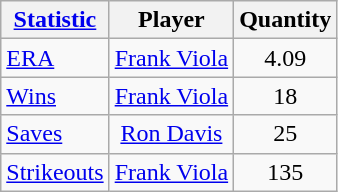<table class="wikitable" style="text-align: center;">
<tr>
<th><a href='#'>Statistic</a></th>
<th>Player</th>
<th>Quantity</th>
</tr>
<tr>
<td align="left"><a href='#'>ERA</a></td>
<td><a href='#'>Frank Viola</a></td>
<td>4.09</td>
</tr>
<tr>
<td align="left"><a href='#'>Wins</a></td>
<td><a href='#'>Frank Viola</a></td>
<td>18</td>
</tr>
<tr>
<td align="left"><a href='#'>Saves</a></td>
<td><a href='#'>Ron Davis</a></td>
<td>25</td>
</tr>
<tr>
<td align="left"><a href='#'>Strikeouts</a></td>
<td><a href='#'>Frank Viola</a></td>
<td>135</td>
</tr>
</table>
